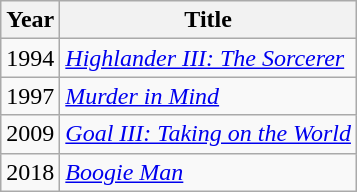<table class="wikitable">
<tr>
<th>Year</th>
<th>Title</th>
</tr>
<tr>
<td>1994</td>
<td><em><a href='#'>Highlander III: The Sorcerer</a></em></td>
</tr>
<tr>
<td>1997</td>
<td><em><a href='#'>Murder in Mind</a></em></td>
</tr>
<tr>
<td>2009</td>
<td><em><a href='#'>Goal III: Taking on the World</a></em></td>
</tr>
<tr>
<td>2018</td>
<td><em><a href='#'>Boogie Man</a></em></td>
</tr>
</table>
